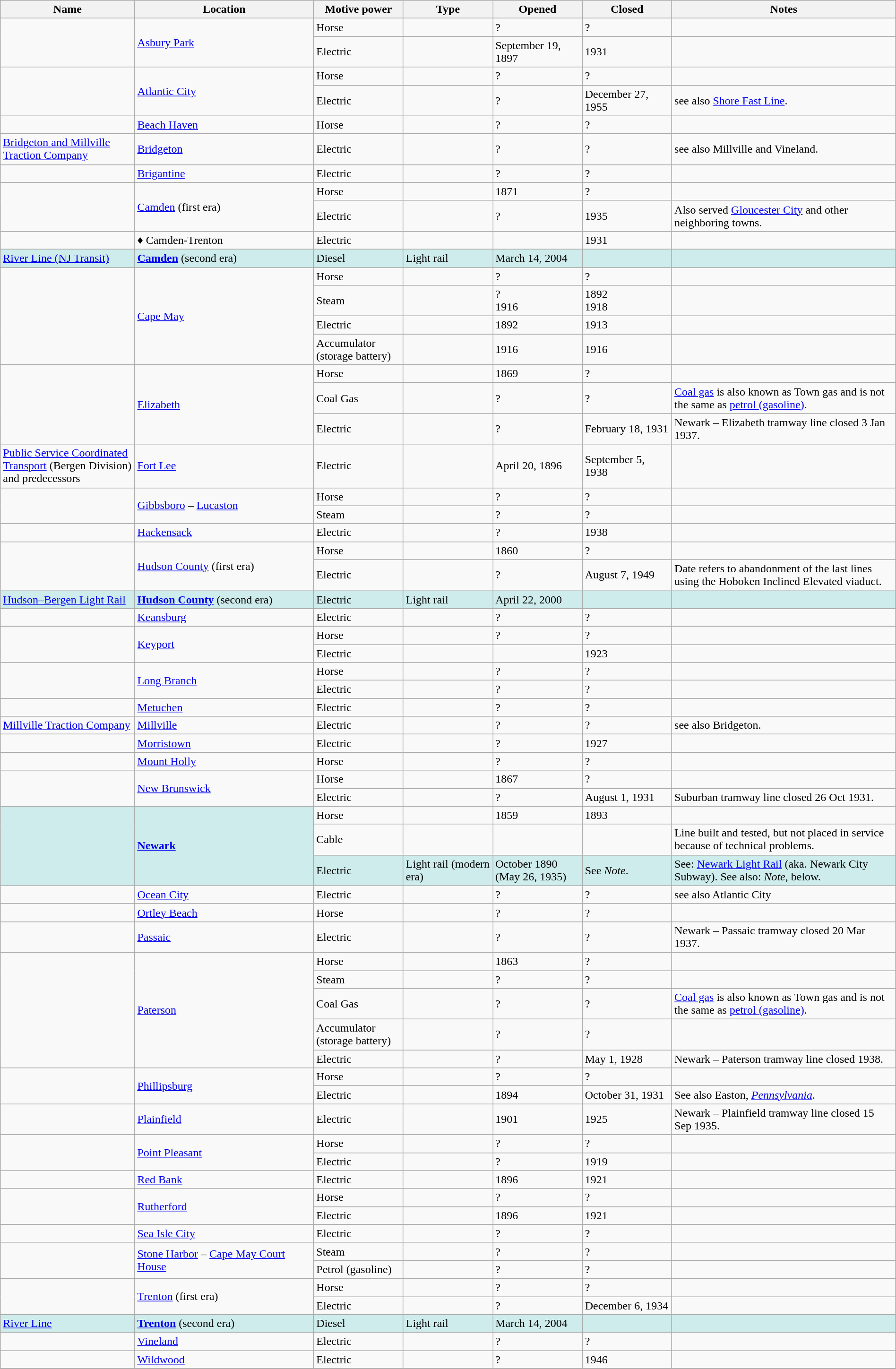<table class="wikitable sortable" width=100%>
<tr>
<th width=15%>Name</th>
<th width=20%>Location</th>
<th width=10%>Motive power</th>
<th width=10%>Type</th>
<th width=10%>Opened</th>
<th width=10%>Closed</th>
<th class="unsortable" width=25%>Notes</th>
</tr>
<tr>
<td rowspan="2"> </td>
<td rowspan="2"><a href='#'>Asbury Park</a></td>
<td>Horse</td>
<td> </td>
<td>?</td>
<td>?</td>
<td> </td>
</tr>
<tr>
<td>Electric</td>
<td> </td>
<td>September 19, 1897</td>
<td>1931</td>
<td> </td>
</tr>
<tr>
<td rowspan="2"> </td>
<td rowspan="2"><a href='#'>Atlantic City</a></td>
<td>Horse</td>
<td> </td>
<td>?</td>
<td>?</td>
<td> </td>
</tr>
<tr>
<td>Electric</td>
<td> </td>
<td>?</td>
<td>December 27, 1955</td>
<td>see also <a href='#'>Shore Fast Line</a>.</td>
</tr>
<tr>
<td> </td>
<td><a href='#'>Beach Haven</a></td>
<td>Horse</td>
<td> </td>
<td>?</td>
<td>?</td>
<td> </td>
</tr>
<tr>
<td><a href='#'>Bridgeton and Millville Traction Company</a></td>
<td><a href='#'>Bridgeton</a></td>
<td>Electric</td>
<td> </td>
<td>?</td>
<td>?</td>
<td>see also Millville and Vineland.</td>
</tr>
<tr>
<td> </td>
<td><a href='#'>Brigantine</a></td>
<td>Electric</td>
<td> </td>
<td>?</td>
<td>?</td>
<td> </td>
</tr>
<tr>
<td rowspan="2"> </td>
<td rowspan="2"><a href='#'>Camden</a> (first era)</td>
<td>Horse</td>
<td> </td>
<td>1871</td>
<td>?</td>
<td> </td>
</tr>
<tr>
<td>Electric</td>
<td> </td>
<td>?</td>
<td>1935</td>
<td>Also served <a href='#'>Gloucester City</a> and other neighboring towns.</td>
</tr>
<tr>
<td> </td>
<td>♦ Camden-Trenton</td>
<td>Electric</td>
<td> </td>
<td></td>
<td>1931</td>
<td> </td>
</tr>
<tr style="background:#CFECEC">
<td><a href='#'>River Line (NJ Transit)</a></td>
<td><strong><a href='#'>Camden</a></strong> (second era)</td>
<td>Diesel</td>
<td>Light rail</td>
<td>March 14, 2004</td>
<td> </td>
<td> </td>
</tr>
<tr>
<td rowspan="4"> </td>
<td rowspan="4"><a href='#'>Cape May</a></td>
<td>Horse</td>
<td> </td>
<td>?</td>
<td>?</td>
<td> </td>
</tr>
<tr>
<td>Steam</td>
<td> </td>
<td>?<br>1916</td>
<td>1892<br>1918</td>
<td> </td>
</tr>
<tr>
<td>Electric</td>
<td> </td>
<td>1892</td>
<td>1913</td>
<td> </td>
</tr>
<tr>
<td>Accumulator (storage battery)</td>
<td> </td>
<td>1916</td>
<td>1916</td>
<td> </td>
</tr>
<tr>
<td rowspan="3"> </td>
<td rowspan="3"><a href='#'>Elizabeth</a></td>
<td>Horse</td>
<td> </td>
<td>1869</td>
<td>?</td>
<td> </td>
</tr>
<tr>
<td>Coal Gas</td>
<td> </td>
<td>?</td>
<td>?</td>
<td><a href='#'>Coal gas</a> is also known as Town gas and is not the same as <a href='#'>petrol (gasoline)</a>.</td>
</tr>
<tr>
<td>Electric</td>
<td> </td>
<td>?</td>
<td>February 18, 1931</td>
<td>Newark – Elizabeth tramway line closed 3 Jan 1937.</td>
</tr>
<tr>
<td><a href='#'>Public Service Coordinated Transport</a> (Bergen Division) and predecessors</td>
<td><a href='#'>Fort Lee</a></td>
<td>Electric</td>
<td> </td>
<td>April 20, 1896</td>
<td>September 5, 1938</td>
<td> </td>
</tr>
<tr>
<td rowspan="2"> </td>
<td rowspan="2"><a href='#'>Gibbsboro</a> – <a href='#'>Lucaston</a></td>
<td>Horse</td>
<td> </td>
<td>?</td>
<td>?</td>
<td> </td>
</tr>
<tr>
<td>Steam</td>
<td> </td>
<td>?</td>
<td>?</td>
<td> </td>
</tr>
<tr>
<td> </td>
<td><a href='#'>Hackensack</a></td>
<td>Electric</td>
<td> </td>
<td>?</td>
<td>1938</td>
<td> </td>
</tr>
<tr>
<td rowspan="2"> </td>
<td rowspan="2"><a href='#'>Hudson County</a> (first era)</td>
<td>Horse</td>
<td> </td>
<td>1860</td>
<td>?</td>
<td> </td>
</tr>
<tr>
<td>Electric</td>
<td> </td>
<td>?</td>
<td>August 7, 1949</td>
<td>Date refers to abandonment of the last lines using the Hoboken Inclined Elevated viaduct.</td>
</tr>
<tr style="background:#CFECEC">
<td><a href='#'>Hudson–Bergen Light Rail</a></td>
<td><strong><a href='#'>Hudson County</a></strong> (second era)</td>
<td>Electric</td>
<td>Light rail</td>
<td>April 22, 2000</td>
<td> </td>
<td> </td>
</tr>
<tr>
<td> </td>
<td><a href='#'>Keansburg</a></td>
<td>Electric</td>
<td> </td>
<td>?</td>
<td>?</td>
<td> </td>
</tr>
<tr>
<td rowspan="2"> </td>
<td rowspan="2"><a href='#'>Keyport</a></td>
<td>Horse</td>
<td> </td>
<td>?</td>
<td>?</td>
<td> </td>
</tr>
<tr>
<td>Electric</td>
<td> </td>
<td></td>
<td>1923</td>
<td> </td>
</tr>
<tr>
<td rowspan="2"> </td>
<td rowspan="2"><a href='#'>Long Branch</a></td>
<td>Horse</td>
<td> </td>
<td>?</td>
<td>?</td>
<td> </td>
</tr>
<tr>
<td>Electric</td>
<td> </td>
<td>?</td>
<td>?</td>
<td> </td>
</tr>
<tr>
<td> </td>
<td><a href='#'>Metuchen</a></td>
<td>Electric</td>
<td> </td>
<td>?</td>
<td>?</td>
<td> </td>
</tr>
<tr>
<td><a href='#'>Millville Traction Company</a></td>
<td><a href='#'>Millville</a></td>
<td>Electric</td>
<td> </td>
<td>?</td>
<td>?</td>
<td>see also Bridgeton.</td>
</tr>
<tr>
<td> </td>
<td><a href='#'>Morristown</a></td>
<td>Electric</td>
<td> </td>
<td>?</td>
<td>1927</td>
<td> </td>
</tr>
<tr>
<td> </td>
<td><a href='#'>Mount Holly</a></td>
<td>Horse</td>
<td> </td>
<td>?</td>
<td>?</td>
<td> </td>
</tr>
<tr>
<td rowspan="2"> </td>
<td rowspan="2"><a href='#'>New Brunswick</a></td>
<td>Horse</td>
<td> </td>
<td>1867</td>
<td>?</td>
<td> </td>
</tr>
<tr>
<td>Electric</td>
<td> </td>
<td>?</td>
<td>August 1, 1931</td>
<td>Suburban tramway line closed 26 Oct 1931.</td>
</tr>
<tr>
<td rowspan="3" style="background:#CFECEC"> </td>
<td rowspan="3" style="background:#CFECEC"><strong><a href='#'>Newark</a></strong></td>
<td>Horse</td>
<td> </td>
<td>1859</td>
<td>1893</td>
<td> </td>
</tr>
<tr>
<td>Cable</td>
<td> </td>
<td> </td>
<td> </td>
<td>Line built and tested, but not placed in service because of technical problems.</td>
</tr>
<tr style="background:#CFECEC">
<td>Electric</td>
<td>Light rail (modern era)</td>
<td>October 1890<br>(May 26, 1935)</td>
<td>See <em>Note</em>.</td>
<td>See: <a href='#'>Newark Light Rail</a> (aka. Newark City Subway). See also: <em>Note</em>, below.</td>
</tr>
<tr>
<td> </td>
<td><a href='#'>Ocean City</a></td>
<td>Electric</td>
<td> </td>
<td>?</td>
<td>?</td>
<td>see also Atlantic City</td>
</tr>
<tr>
<td> </td>
<td><a href='#'>Ortley Beach</a></td>
<td>Horse</td>
<td> </td>
<td>?</td>
<td>?</td>
<td> </td>
</tr>
<tr>
<td> </td>
<td><a href='#'>Passaic</a></td>
<td>Electric</td>
<td> </td>
<td>?</td>
<td>?</td>
<td>Newark – Passaic tramway closed 20 Mar 1937.</td>
</tr>
<tr>
<td rowspan="5"> </td>
<td rowspan="5"><a href='#'>Paterson</a></td>
<td>Horse</td>
<td> </td>
<td>1863</td>
<td>?</td>
<td> </td>
</tr>
<tr>
<td>Steam</td>
<td> </td>
<td>?</td>
<td>?</td>
<td> </td>
</tr>
<tr>
<td>Coal Gas</td>
<td> </td>
<td>?</td>
<td>?</td>
<td><a href='#'>Coal gas</a> is also known as Town gas and is not the same as <a href='#'>petrol (gasoline)</a>.</td>
</tr>
<tr>
<td>Accumulator (storage battery)</td>
<td> </td>
<td>?</td>
<td>?</td>
<td> </td>
</tr>
<tr>
<td>Electric</td>
<td> </td>
<td>?</td>
<td>May 1, 1928</td>
<td>Newark – Paterson tramway line closed 1938.</td>
</tr>
<tr>
<td rowspan="2"> </td>
<td rowspan="2"><a href='#'>Phillipsburg</a></td>
<td>Horse</td>
<td> </td>
<td>?</td>
<td>?</td>
<td> </td>
</tr>
<tr>
<td>Electric</td>
<td> </td>
<td>1894</td>
<td>October 31, 1931</td>
<td>See also Easton, <em><a href='#'>Pennsylvania</a></em>.</td>
</tr>
<tr>
<td> </td>
<td><a href='#'>Plainfield</a></td>
<td>Electric</td>
<td> </td>
<td>1901</td>
<td>1925</td>
<td>Newark – Plainfield tramway line closed 15 Sep 1935.</td>
</tr>
<tr>
<td rowspan="2"> </td>
<td rowspan="2"><a href='#'>Point Pleasant</a></td>
<td>Horse</td>
<td> </td>
<td>?</td>
<td>?</td>
<td> </td>
</tr>
<tr>
<td>Electric</td>
<td> </td>
<td>?</td>
<td>1919</td>
<td> </td>
</tr>
<tr>
<td> </td>
<td><a href='#'>Red Bank</a></td>
<td>Electric</td>
<td> </td>
<td>1896</td>
<td>1921</td>
<td> </td>
</tr>
<tr>
<td rowspan="2"> </td>
<td rowspan="2"><a href='#'>Rutherford</a></td>
<td>Horse</td>
<td> </td>
<td>?</td>
<td>?</td>
<td> </td>
</tr>
<tr>
<td>Electric</td>
<td> </td>
<td>1896</td>
<td>1921</td>
<td> </td>
</tr>
<tr>
<td> </td>
<td><a href='#'>Sea Isle City</a></td>
<td>Electric</td>
<td> </td>
<td>?</td>
<td>?</td>
<td> </td>
</tr>
<tr>
<td rowspan="2"> </td>
<td rowspan="2"><a href='#'>Stone Harbor</a> – <a href='#'>Cape May Court House</a></td>
<td>Steam</td>
<td> </td>
<td>?</td>
<td>?</td>
<td> </td>
</tr>
<tr>
<td>Petrol (gasoline)</td>
<td> </td>
<td>?</td>
<td>?</td>
<td> </td>
</tr>
<tr>
<td rowspan="2"> </td>
<td rowspan="2"><a href='#'>Trenton</a> (first era)</td>
<td>Horse</td>
<td> </td>
<td>?</td>
<td>?</td>
<td> </td>
</tr>
<tr>
<td>Electric</td>
<td> </td>
<td>?</td>
<td>December 6, 1934</td>
<td> </td>
</tr>
<tr style="background:#CFECEC">
<td><a href='#'>River Line</a></td>
<td><strong><a href='#'>Trenton</a></strong> (second era)</td>
<td>Diesel</td>
<td>Light rail</td>
<td>March 14, 2004</td>
<td> </td>
<td> </td>
</tr>
<tr>
<td> </td>
<td><a href='#'>Vineland</a></td>
<td>Electric</td>
<td> </td>
<td>?</td>
<td>?</td>
<td> </td>
</tr>
<tr>
<td> </td>
<td><a href='#'>Wildwood</a></td>
<td>Electric</td>
<td> </td>
<td>?</td>
<td>1946</td>
<td> </td>
</tr>
<tr>
</tr>
</table>
